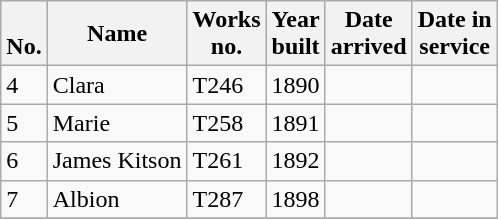<table class="wikitable collapsible collapsed sortable" style="margin:0.5em auto; font-size:100%;">
<tr>
<th><br>No.</th>
<th>Name<br></th>
<th>Works<br>no.</th>
<th>Year<br>built</th>
<th>Date<br>arrived</th>
<th>Date in<br>service</th>
</tr>
<tr>
<td>4</td>
<td>Clara</td>
<td>T246</td>
<td>1890</td>
<td></td>
<td></td>
</tr>
<tr>
<td>5</td>
<td>Marie</td>
<td>T258</td>
<td>1891</td>
<td></td>
<td></td>
</tr>
<tr>
<td>6</td>
<td>James Kitson</td>
<td>T261</td>
<td>1892</td>
<td></td>
<td></td>
</tr>
<tr>
<td>7</td>
<td>Albion</td>
<td>T287</td>
<td>1898</td>
<td></td>
<td></td>
</tr>
<tr>
</tr>
</table>
